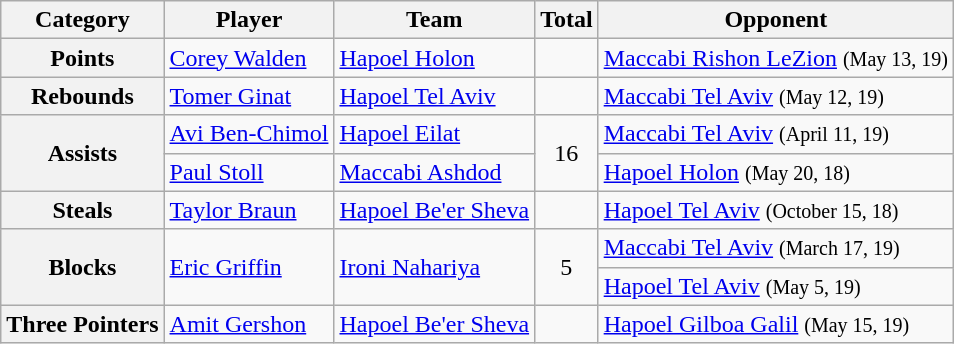<table class="wikitable">
<tr>
<th>Category</th>
<th>Player</th>
<th>Team</th>
<th>Total</th>
<th>Opponent</th>
</tr>
<tr>
<th>Points</th>
<td> <a href='#'>Corey Walden</a></td>
<td><a href='#'>Hapoel Holon</a></td>
<td></td>
<td><a href='#'>Maccabi Rishon LeZion</a> <small>(May 13, 19)</small></td>
</tr>
<tr>
<th>Rebounds</th>
<td> <a href='#'>Tomer Ginat</a></td>
<td><a href='#'>Hapoel Tel Aviv</a></td>
<td></td>
<td><a href='#'>Maccabi Tel Aviv</a> <small>(May 12, 19)</small></td>
</tr>
<tr>
<th rowspan=2>Assists</th>
<td> <a href='#'>Avi Ben-Chimol</a></td>
<td><a href='#'>Hapoel Eilat</a></td>
<td rowspan=2 style="text-align:center;">16</td>
<td><a href='#'>Maccabi Tel Aviv</a> <small>(April 11, 19)</small></td>
</tr>
<tr>
<td> <a href='#'>Paul Stoll</a></td>
<td><a href='#'>Maccabi Ashdod</a></td>
<td><a href='#'>Hapoel Holon</a> <small>(May 20, 18)</small></td>
</tr>
<tr>
<th>Steals</th>
<td> <a href='#'>Taylor Braun</a></td>
<td><a href='#'>Hapoel Be'er Sheva</a></td>
<td></td>
<td><a href='#'>Hapoel Tel Aviv</a> <small>(October 15, 18)</small></td>
</tr>
<tr>
<th rowspan=2>Blocks</th>
<td rowspan=2> <a href='#'>Eric Griffin</a></td>
<td rowspan=2><a href='#'>Ironi Nahariya</a></td>
<td rowspan=2 style="text-align:center;">5</td>
<td><a href='#'>Maccabi Tel Aviv</a> <small>(March 17, 19)</small></td>
</tr>
<tr>
<td><a href='#'>Hapoel Tel Aviv</a> <small>(May 5, 19)</small></td>
</tr>
<tr>
<th>Three Pointers</th>
<td> <a href='#'>Amit Gershon</a></td>
<td><a href='#'>Hapoel Be'er Sheva</a></td>
<td></td>
<td><a href='#'>Hapoel Gilboa Galil</a> <small>(May 15, 19)</small></td>
</tr>
</table>
